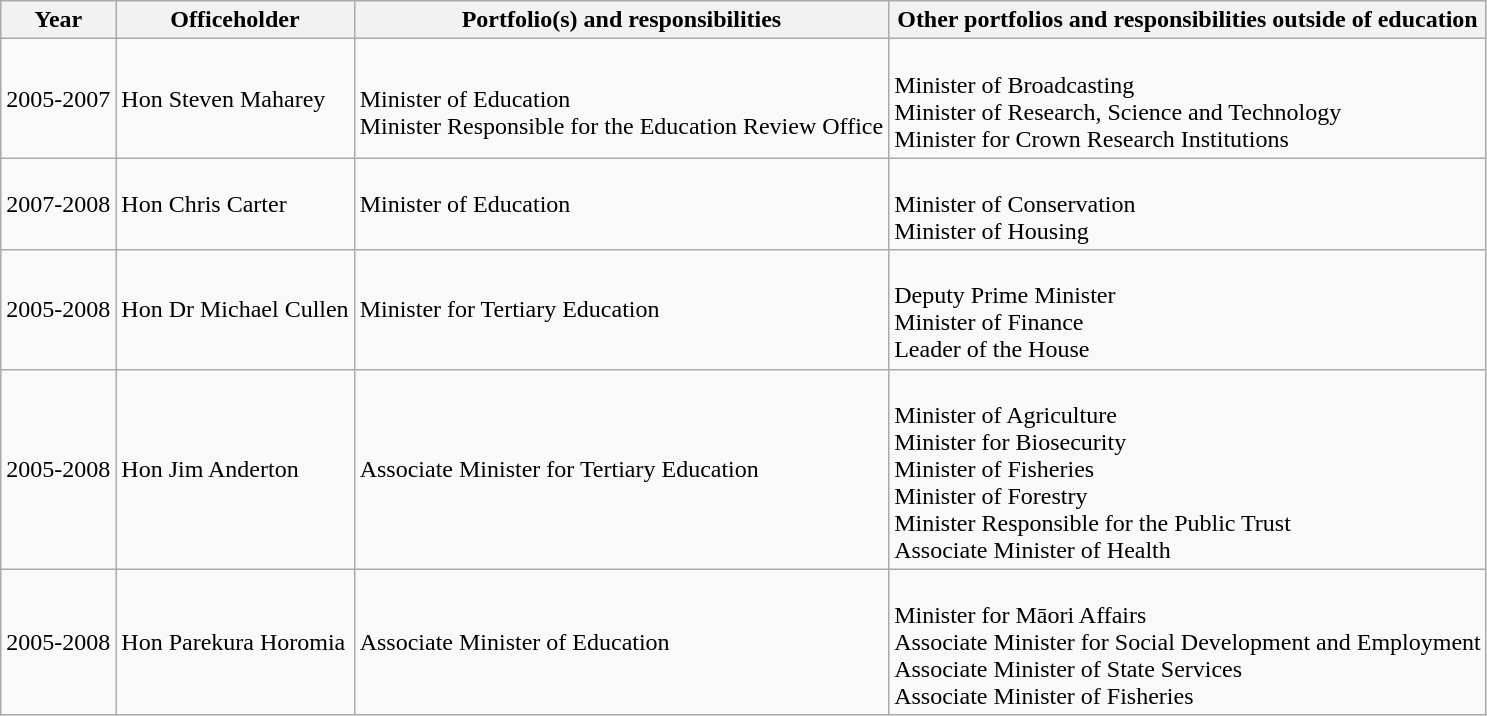<table class="wikitable">
<tr>
<th>Year</th>
<th>Officeholder</th>
<th>Portfolio(s) and responsibilities</th>
<th>Other portfolios and responsibilities outside of education</th>
</tr>
<tr>
<td>2005-2007</td>
<td>Hon Steven Maharey</td>
<td><br>Minister of Education<br>Minister Responsible for the Education Review Office</td>
<td><br>Minister of Broadcasting<br>Minister of Research, Science and Technology<br>Minister for Crown Research Institutions</td>
</tr>
<tr>
<td>2007-2008</td>
<td>Hon Chris Carter</td>
<td>Minister of Education</td>
<td><br>Minister of Conservation<br>Minister of Housing</td>
</tr>
<tr>
<td>2005-2008</td>
<td>Hon Dr Michael Cullen</td>
<td>Minister for Tertiary Education</td>
<td><br>Deputy Prime Minister<br>Minister of Finance<br>Leader of the House</td>
</tr>
<tr>
<td>2005-2008</td>
<td>Hon Jim Anderton</td>
<td>Associate Minister for Tertiary Education</td>
<td><br>Minister of Agriculture<br>Minister for Biosecurity<br>Minister of Fisheries<br>Minister of Forestry<br>Minister Responsible for the Public Trust<br>Associate Minister of Health</td>
</tr>
<tr>
<td>2005-2008</td>
<td>Hon Parekura Horomia</td>
<td>Associate Minister of Education</td>
<td><br>Minister for Māori Affairs<br>Associate Minister for Social Development and Employment<br>Associate Minister of State Services<br>Associate Minister of Fisheries </td>
</tr>
</table>
